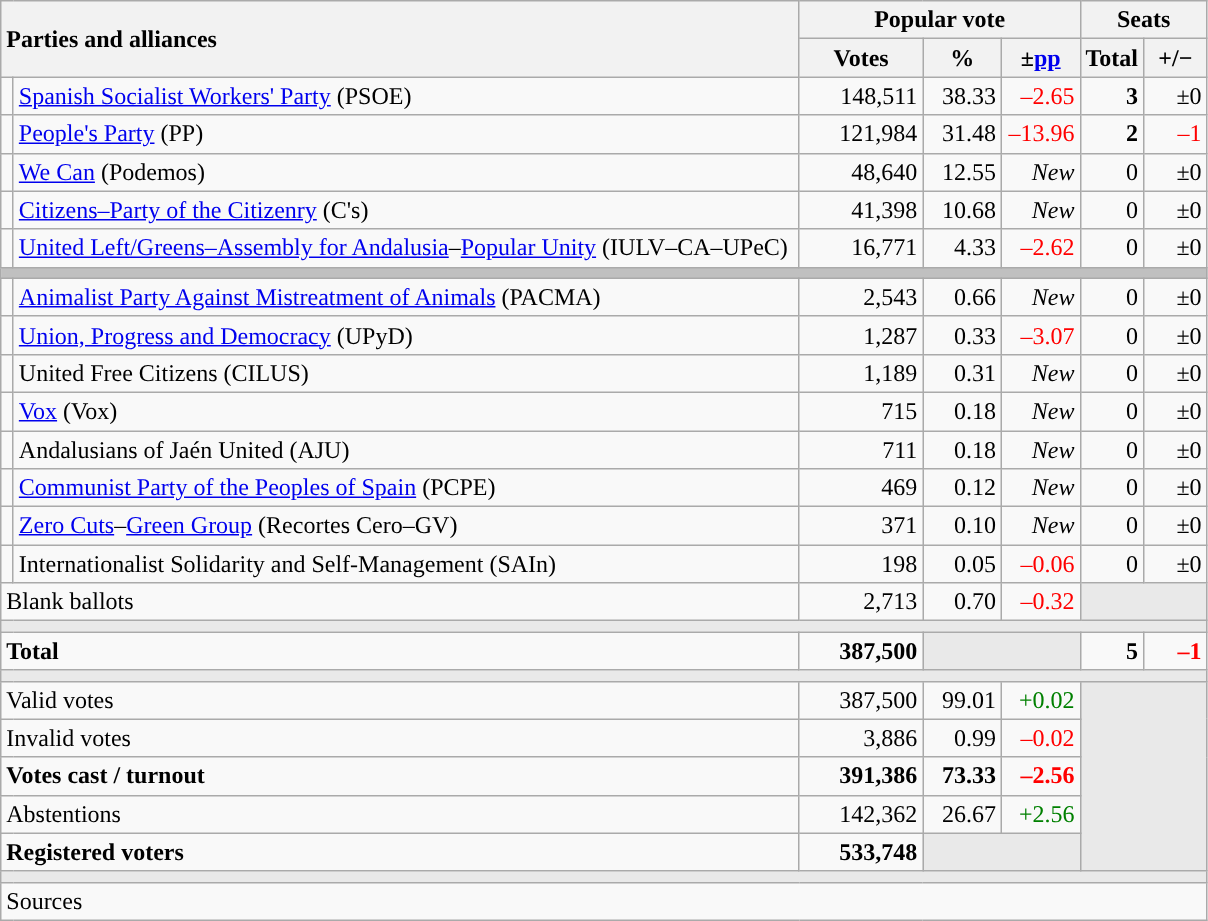<table class="wikitable" style="text-align:right;">
<tr>
<th style="text-align:left;" rowspan="2" colspan="2" width="525">Parties and alliances</th>
<th colspan="3">Popular vote</th>
<th colspan="2">Seats</th>
</tr>
<tr>
<th width="75">Votes</th>
<th width="45">%</th>
<th width="45">±<a href='#'>pp</a></th>
<th width="35">Total</th>
<th width="35">+/−</th>
</tr>
<tr>
<td width="1" style="color:inherit;background:"></td>
<td align="left"><a href='#'>Spanish Socialist Workers' Party</a> (PSOE)</td>
<td>148,511</td>
<td>38.33</td>
<td style="color:red;">–2.65</td>
<td><strong>3</strong></td>
<td>±0</td>
</tr>
<tr>
<td style="color:inherit;background:"></td>
<td align="left"><a href='#'>People's Party</a> (PP)</td>
<td>121,984</td>
<td>31.48</td>
<td style="color:red;">–13.96</td>
<td><strong>2</strong></td>
<td style="color:red;">–1</td>
</tr>
<tr>
<td style="color:inherit;background:"></td>
<td align="left"><a href='#'>We Can</a> (Podemos)</td>
<td>48,640</td>
<td>12.55</td>
<td><em>New</em></td>
<td>0</td>
<td>±0</td>
</tr>
<tr>
<td style="color:inherit;background:"></td>
<td align="left"><a href='#'>Citizens–Party of the Citizenry</a> (C's)</td>
<td>41,398</td>
<td>10.68</td>
<td><em>New</em></td>
<td>0</td>
<td>±0</td>
</tr>
<tr>
<td style="color:inherit;background:"></td>
<td align="left"><a href='#'>United Left/Greens–Assembly for Andalusia</a>–<a href='#'>Popular Unity</a> (IULV–CA–UPeC)</td>
<td>16,771</td>
<td>4.33</td>
<td style="color:red;">–2.62</td>
<td>0</td>
<td>±0</td>
</tr>
<tr>
<td colspan="7" bgcolor="#C0C0C0"></td>
</tr>
<tr>
<td style="color:inherit;background:"></td>
<td align="left"><a href='#'>Animalist Party Against Mistreatment of Animals</a> (PACMA)</td>
<td>2,543</td>
<td>0.66</td>
<td><em>New</em></td>
<td>0</td>
<td>±0</td>
</tr>
<tr>
<td style="color:inherit;background:"></td>
<td align="left"><a href='#'>Union, Progress and Democracy</a> (UPyD)</td>
<td>1,287</td>
<td>0.33</td>
<td style="color:red;">–3.07</td>
<td>0</td>
<td>±0</td>
</tr>
<tr>
<td style="color:inherit;background:"></td>
<td align="left">United Free Citizens (CILUS)</td>
<td>1,189</td>
<td>0.31</td>
<td><em>New</em></td>
<td>0</td>
<td>±0</td>
</tr>
<tr>
<td style="color:inherit;background:"></td>
<td align="left"><a href='#'>Vox</a> (Vox)</td>
<td>715</td>
<td>0.18</td>
<td><em>New</em></td>
<td>0</td>
<td>±0</td>
</tr>
<tr>
<td style="color:inherit;background:"></td>
<td align="left">Andalusians of Jaén United (AJU)</td>
<td>711</td>
<td>0.18</td>
<td><em>New</em></td>
<td>0</td>
<td>±0</td>
</tr>
<tr>
<td style="color:inherit;background:"></td>
<td align="left"><a href='#'>Communist Party of the Peoples of Spain</a> (PCPE)</td>
<td>469</td>
<td>0.12</td>
<td><em>New</em></td>
<td>0</td>
<td>±0</td>
</tr>
<tr>
<td style="color:inherit;background:"></td>
<td align="left"><a href='#'>Zero Cuts</a>–<a href='#'>Green Group</a> (Recortes Cero–GV)</td>
<td>371</td>
<td>0.10</td>
<td><em>New</em></td>
<td>0</td>
<td>±0</td>
</tr>
<tr>
<td style="color:inherit;background:"></td>
<td align="left">Internationalist Solidarity and Self-Management (SAIn)</td>
<td>198</td>
<td>0.05</td>
<td style="color:red;">–0.06</td>
<td>0</td>
<td>±0</td>
</tr>
<tr>
<td align="left" colspan="2">Blank ballots</td>
<td>2,713</td>
<td>0.70</td>
<td style="color:red;">–0.32</td>
<td bgcolor="#E9E9E9" colspan="2"></td>
</tr>
<tr>
<td colspan="7" bgcolor="#E9E9E9"></td>
</tr>
<tr style="font-weight:bold;">
<td align="left" colspan="2">Total</td>
<td>387,500</td>
<td bgcolor="#E9E9E9" colspan="2"></td>
<td>5</td>
<td style="color:red;">–1</td>
</tr>
<tr>
<td colspan="7" bgcolor="#E9E9E9"></td>
</tr>
<tr>
<td align="left" colspan="2">Valid votes</td>
<td>387,500</td>
<td>99.01</td>
<td style="color:green;">+0.02</td>
<td bgcolor="#E9E9E9" colspan="2" rowspan="5"></td>
</tr>
<tr>
<td align="left" colspan="2">Invalid votes</td>
<td>3,886</td>
<td>0.99</td>
<td style="color:red;">–0.02</td>
</tr>
<tr style="font-weight:bold;">
<td align="left" colspan="2">Votes cast / turnout</td>
<td>391,386</td>
<td>73.33</td>
<td style="color:red;">–2.56</td>
</tr>
<tr>
<td align="left" colspan="2">Abstentions</td>
<td>142,362</td>
<td>26.67</td>
<td style="color:green;">+2.56</td>
</tr>
<tr style="font-weight:bold;">
<td align="left" colspan="2">Registered voters</td>
<td>533,748</td>
<td bgcolor="#E9E9E9" colspan="2"></td>
</tr>
<tr>
<td colspan="7" bgcolor="#E9E9E9"></td>
</tr>
<tr>
<td align="left" colspan="7">Sources</td>
</tr>
</table>
